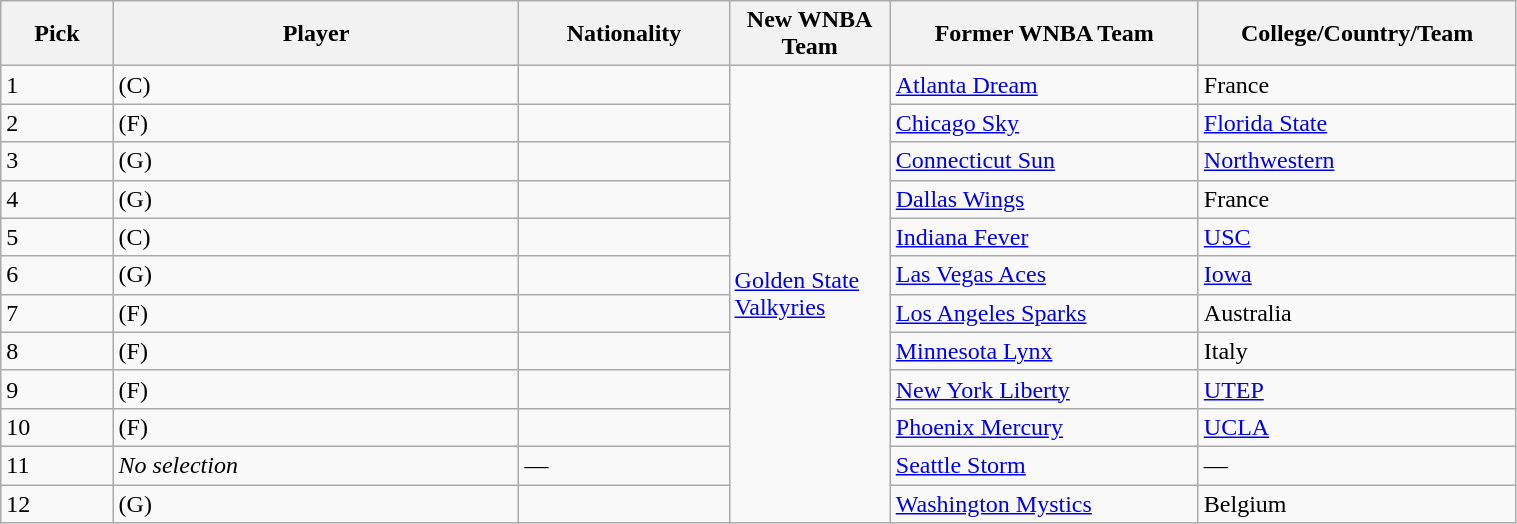<table class="wikitable sortable" style="width:80%">
<tr>
<th width=50>Pick</th>
<th width=200>Player</th>
<th width=100>Nationality</th>
<th width=75>New WNBA Team</th>
<th width=150>Former WNBA Team</th>
<th width=100>College/Country/Team</th>
</tr>
<tr>
<td>1</td>
<td> (C)</td>
<td></td>
<td rowspan=12><a href='#'>Golden State Valkyries</a></td>
<td><a href='#'>Atlanta Dream</a></td>
<td>France</td>
</tr>
<tr>
<td>2</td>
<td> (F)</td>
<td></td>
<td><a href='#'>Chicago Sky</a></td>
<td><a href='#'>Florida State</a></td>
</tr>
<tr>
<td>3</td>
<td> (G)</td>
<td></td>
<td><a href='#'>Connecticut Sun</a></td>
<td><a href='#'>Northwestern</a></td>
</tr>
<tr>
<td>4</td>
<td> (G)</td>
<td></td>
<td><a href='#'>Dallas Wings</a></td>
<td>France</td>
</tr>
<tr>
<td>5</td>
<td> (C)</td>
<td></td>
<td><a href='#'>Indiana Fever</a></td>
<td><a href='#'>USC</a></td>
</tr>
<tr>
<td>6</td>
<td> (G)</td>
<td></td>
<td><a href='#'>Las Vegas Aces</a></td>
<td><a href='#'>Iowa</a></td>
</tr>
<tr>
<td>7</td>
<td> (F)</td>
<td></td>
<td><a href='#'>Los Angeles Sparks</a></td>
<td>Australia</td>
</tr>
<tr>
<td>8</td>
<td> (F)</td>
<td></td>
<td><a href='#'>Minnesota Lynx</a></td>
<td>Italy</td>
</tr>
<tr>
<td>9</td>
<td> (F)</td>
<td></td>
<td><a href='#'>New York Liberty</a></td>
<td><a href='#'>UTEP</a></td>
</tr>
<tr>
<td>10</td>
<td> (F)</td>
<td></td>
<td><a href='#'>Phoenix Mercury</a></td>
<td><a href='#'>UCLA</a></td>
</tr>
<tr>
<td>11</td>
<td><em>No selection</em></td>
<td>—</td>
<td><a href='#'>Seattle Storm</a></td>
<td>—</td>
</tr>
<tr>
<td>12</td>
<td> (G)</td>
<td></td>
<td><a href='#'>Washington Mystics</a></td>
<td>Belgium</td>
</tr>
</table>
